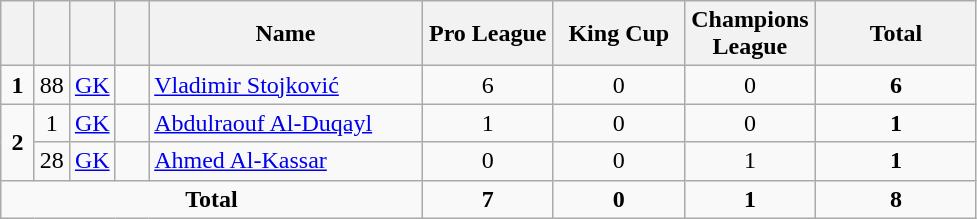<table class="wikitable" style="text-align:center">
<tr>
<th width=15></th>
<th width=15></th>
<th width=15></th>
<th width=15></th>
<th width=175>Name</th>
<th width=80>Pro League</th>
<th width=80>King Cup</th>
<th width=80>Champions League</th>
<th width=100>Total</th>
</tr>
<tr>
<td><strong>1</strong></td>
<td>88</td>
<td><a href='#'>GK</a></td>
<td></td>
<td align=left><a href='#'>Vladimir Stojković</a></td>
<td>6</td>
<td>0</td>
<td>0</td>
<td><strong>6</strong></td>
</tr>
<tr>
<td rowspan=2><strong>2</strong></td>
<td>1</td>
<td><a href='#'>GK</a></td>
<td></td>
<td align=left><a href='#'>Abdulraouf Al-Duqayl</a></td>
<td>1</td>
<td>0</td>
<td>0</td>
<td><strong>1</strong></td>
</tr>
<tr>
<td>28</td>
<td><a href='#'>GK</a></td>
<td></td>
<td align=left><a href='#'>Ahmed Al-Kassar</a></td>
<td>0</td>
<td>0</td>
<td>1</td>
<td><strong>1</strong></td>
</tr>
<tr>
<td colspan=5><strong>Total</strong></td>
<td><strong>7</strong></td>
<td><strong>0</strong></td>
<td><strong>1</strong></td>
<td><strong>8</strong></td>
</tr>
</table>
